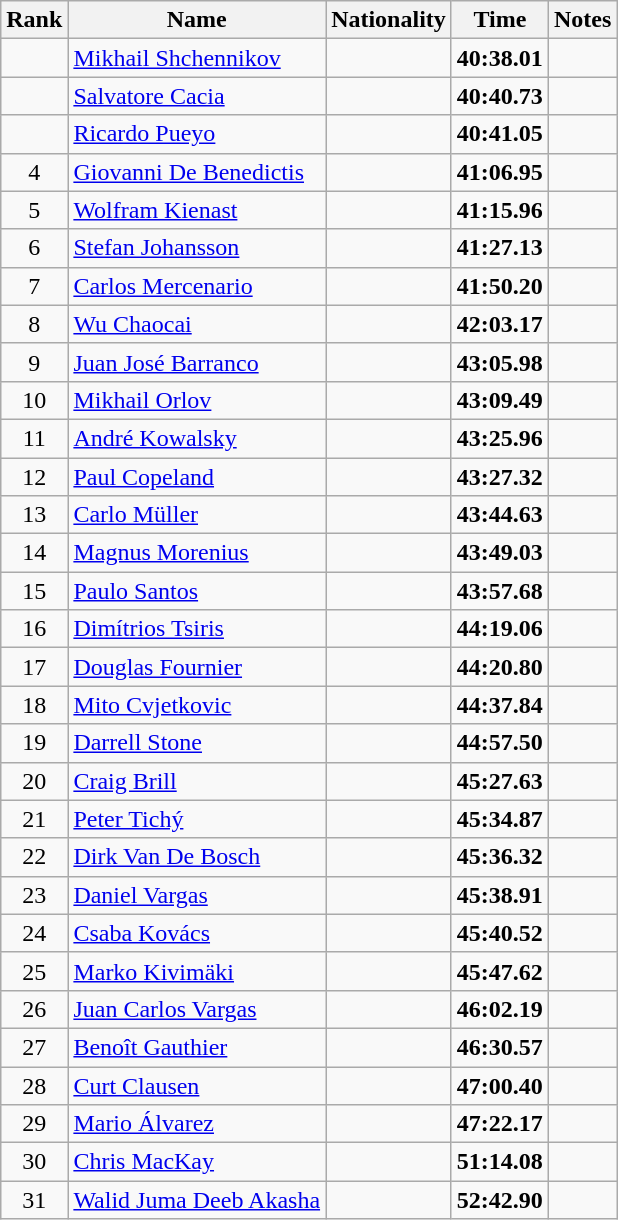<table class="wikitable sortable" style="text-align:center">
<tr>
<th>Rank</th>
<th>Name</th>
<th>Nationality</th>
<th>Time</th>
<th>Notes</th>
</tr>
<tr>
<td></td>
<td align=left><a href='#'>Mikhail Shchennikov</a></td>
<td align=left></td>
<td><strong>40:38.01</strong></td>
<td></td>
</tr>
<tr>
<td></td>
<td align=left><a href='#'>Salvatore Cacia</a></td>
<td align=left></td>
<td><strong>40:40.73</strong></td>
<td></td>
</tr>
<tr>
<td></td>
<td align=left><a href='#'>Ricardo Pueyo</a></td>
<td align=left></td>
<td><strong>40:41.05</strong></td>
<td></td>
</tr>
<tr>
<td>4</td>
<td align=left><a href='#'>Giovanni De Benedictis</a></td>
<td align=left></td>
<td><strong>41:06.95</strong></td>
<td></td>
</tr>
<tr>
<td>5</td>
<td align=left><a href='#'>Wolfram Kienast</a></td>
<td align=left></td>
<td><strong>41:15.96</strong></td>
<td></td>
</tr>
<tr>
<td>6</td>
<td align=left><a href='#'>Stefan Johansson</a></td>
<td align=left></td>
<td><strong>41:27.13</strong></td>
<td></td>
</tr>
<tr>
<td>7</td>
<td align=left><a href='#'>Carlos Mercenario</a></td>
<td align=left></td>
<td><strong>41:50.20</strong></td>
<td></td>
</tr>
<tr>
<td>8</td>
<td align=left><a href='#'>Wu Chaocai</a></td>
<td align=left></td>
<td><strong>42:03.17</strong></td>
<td></td>
</tr>
<tr>
<td>9</td>
<td align=left><a href='#'>Juan José Barranco</a></td>
<td align=left></td>
<td><strong>43:05.98</strong></td>
<td></td>
</tr>
<tr>
<td>10</td>
<td align=left><a href='#'>Mikhail Orlov</a></td>
<td align=left></td>
<td><strong>43:09.49</strong></td>
<td></td>
</tr>
<tr>
<td>11</td>
<td align=left><a href='#'>André Kowalsky</a></td>
<td align=left></td>
<td><strong>43:25.96</strong></td>
<td></td>
</tr>
<tr>
<td>12</td>
<td align=left><a href='#'>Paul Copeland</a></td>
<td align=left></td>
<td><strong>43:27.32</strong></td>
<td></td>
</tr>
<tr>
<td>13</td>
<td align=left><a href='#'>Carlo Müller</a></td>
<td align=left></td>
<td><strong>43:44.63</strong></td>
<td></td>
</tr>
<tr>
<td>14</td>
<td align=left><a href='#'>Magnus Morenius</a></td>
<td align=left></td>
<td><strong>43:49.03</strong></td>
<td></td>
</tr>
<tr>
<td>15</td>
<td align=left><a href='#'>Paulo Santos</a></td>
<td align=left></td>
<td><strong>43:57.68</strong></td>
<td></td>
</tr>
<tr>
<td>16</td>
<td align=left><a href='#'>Dimítrios Tsiris</a></td>
<td align=left></td>
<td><strong>44:19.06</strong></td>
<td></td>
</tr>
<tr>
<td>17</td>
<td align=left><a href='#'>Douglas Fournier</a></td>
<td align=left></td>
<td><strong>44:20.80</strong></td>
<td></td>
</tr>
<tr>
<td>18</td>
<td align=left><a href='#'>Mito Cvjetkovic</a></td>
<td align=left></td>
<td><strong>44:37.84</strong></td>
<td></td>
</tr>
<tr>
<td>19</td>
<td align=left><a href='#'>Darrell Stone</a></td>
<td align=left></td>
<td><strong>44:57.50</strong></td>
<td></td>
</tr>
<tr>
<td>20</td>
<td align=left><a href='#'>Craig Brill</a></td>
<td align=left></td>
<td><strong>45:27.63</strong></td>
<td></td>
</tr>
<tr>
<td>21</td>
<td align=left><a href='#'>Peter Tichý</a></td>
<td align=left></td>
<td><strong>45:34.87</strong></td>
<td></td>
</tr>
<tr>
<td>22</td>
<td align=left><a href='#'>Dirk Van De Bosch</a></td>
<td align=left></td>
<td><strong>45:36.32</strong></td>
<td></td>
</tr>
<tr>
<td>23</td>
<td align=left><a href='#'>Daniel Vargas</a></td>
<td align=left></td>
<td><strong>45:38.91</strong></td>
<td></td>
</tr>
<tr>
<td>24</td>
<td align=left><a href='#'>Csaba Kovács</a></td>
<td align=left></td>
<td><strong>45:40.52</strong></td>
<td></td>
</tr>
<tr>
<td>25</td>
<td align=left><a href='#'>Marko Kivimäki</a></td>
<td align=left></td>
<td><strong>45:47.62</strong></td>
<td></td>
</tr>
<tr>
<td>26</td>
<td align=left><a href='#'>Juan Carlos Vargas</a></td>
<td align=left></td>
<td><strong>46:02.19</strong></td>
<td></td>
</tr>
<tr>
<td>27</td>
<td align=left><a href='#'>Benoît Gauthier</a></td>
<td align=left></td>
<td><strong>46:30.57</strong></td>
<td></td>
</tr>
<tr>
<td>28</td>
<td align=left><a href='#'>Curt Clausen</a></td>
<td align=left></td>
<td><strong>47:00.40</strong></td>
<td></td>
</tr>
<tr>
<td>29</td>
<td align=left><a href='#'>Mario Álvarez</a></td>
<td align=left></td>
<td><strong>47:22.17</strong></td>
<td></td>
</tr>
<tr>
<td>30</td>
<td align=left><a href='#'>Chris MacKay</a></td>
<td align=left></td>
<td><strong>51:14.08</strong></td>
<td></td>
</tr>
<tr>
<td>31</td>
<td align=left><a href='#'>Walid Juma Deeb Akasha</a></td>
<td align=left></td>
<td><strong>52:42.90</strong></td>
<td></td>
</tr>
</table>
